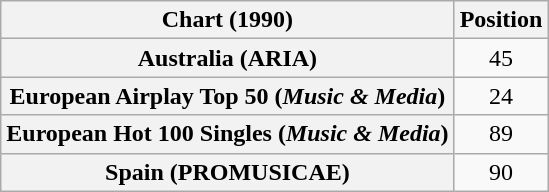<table class="wikitable sortable plainrowheaders">
<tr>
<th scope="col">Chart (1990)</th>
<th scope="col">Position</th>
</tr>
<tr>
<th scope="row">Australia (ARIA)</th>
<td style="text-align:center;">45</td>
</tr>
<tr>
<th scope="row">European Airplay Top 50 (<em>Music & Media</em>)</th>
<td style="text-align:center;">24</td>
</tr>
<tr>
<th scope="row">European Hot 100 Singles (<em>Music & Media</em>)</th>
<td style="text-align:center;">89</td>
</tr>
<tr>
<th scope="row">Spain (PROMUSICAE)</th>
<td style="text-align:center;">90</td>
</tr>
</table>
